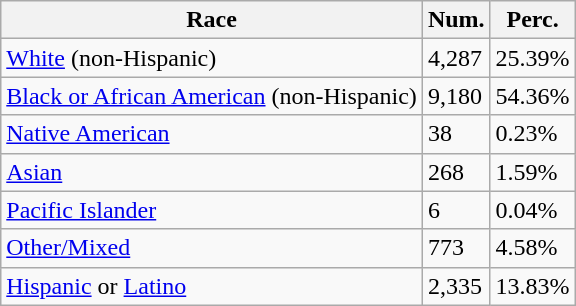<table class="wikitable">
<tr>
<th>Race</th>
<th>Num.</th>
<th>Perc.</th>
</tr>
<tr>
<td><a href='#'>White</a> (non-Hispanic)</td>
<td>4,287</td>
<td>25.39%</td>
</tr>
<tr>
<td><a href='#'>Black or African American</a> (non-Hispanic)</td>
<td>9,180</td>
<td>54.36%</td>
</tr>
<tr>
<td><a href='#'>Native American</a></td>
<td>38</td>
<td>0.23%</td>
</tr>
<tr>
<td><a href='#'>Asian</a></td>
<td>268</td>
<td>1.59%</td>
</tr>
<tr>
<td><a href='#'>Pacific Islander</a></td>
<td>6</td>
<td>0.04%</td>
</tr>
<tr>
<td><a href='#'>Other/Mixed</a></td>
<td>773</td>
<td>4.58%</td>
</tr>
<tr>
<td><a href='#'>Hispanic</a> or <a href='#'>Latino</a></td>
<td>2,335</td>
<td>13.83%</td>
</tr>
</table>
